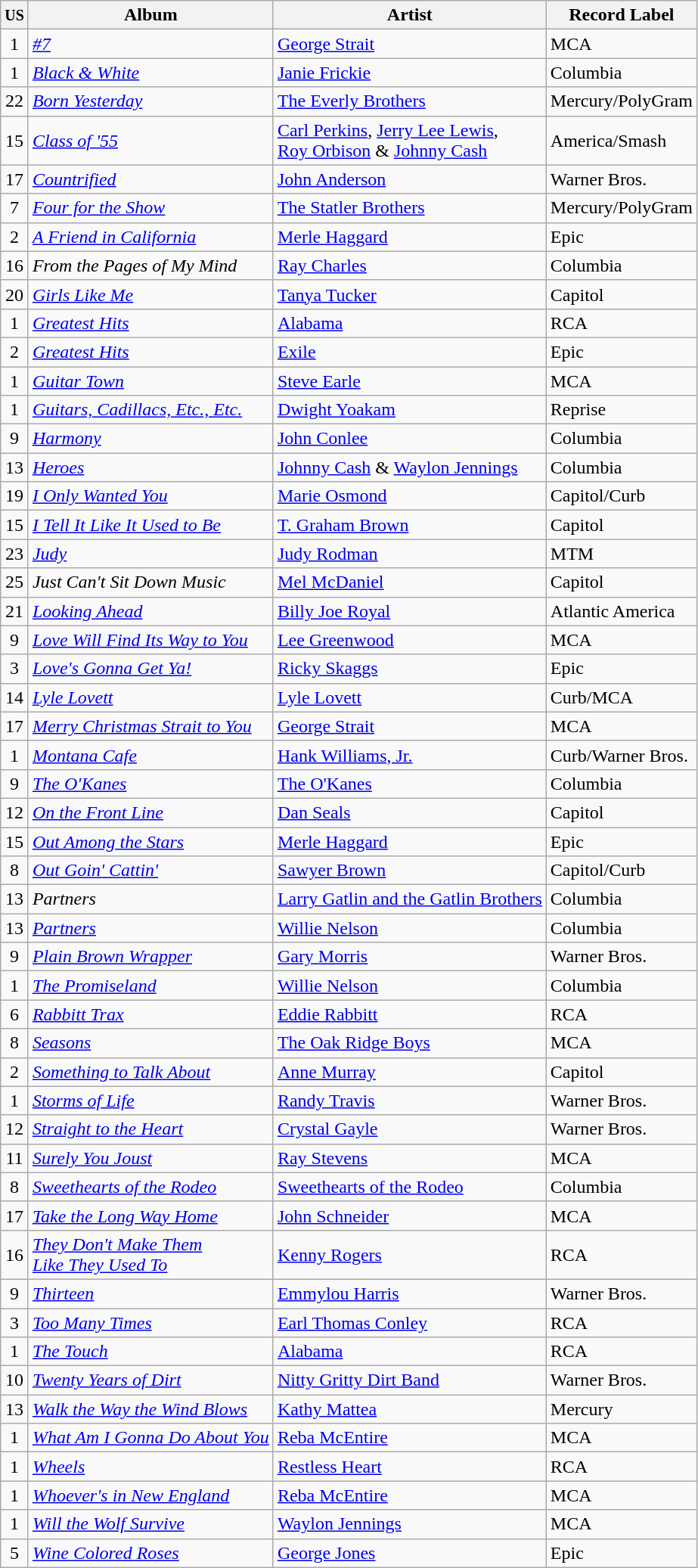<table class="wikitable sortable">
<tr>
<th><small>US</small></th>
<th>Album</th>
<th>Artist</th>
<th>Record Label</th>
</tr>
<tr>
<td align="center">1</td>
<td><em><a href='#'>#7</a></em></td>
<td><a href='#'>George Strait</a></td>
<td>MCA</td>
</tr>
<tr>
<td align="center">1</td>
<td><em><a href='#'>Black & White</a></em></td>
<td><a href='#'>Janie Frickie</a></td>
<td>Columbia</td>
</tr>
<tr>
<td align="center">22</td>
<td><em><a href='#'>Born Yesterday</a></em></td>
<td><a href='#'>The Everly Brothers</a></td>
<td>Mercury/PolyGram</td>
</tr>
<tr>
<td align="center">15</td>
<td><em><a href='#'>Class of '55</a></em></td>
<td><a href='#'>Carl Perkins</a>, <a href='#'>Jerry Lee Lewis</a>,<br><a href='#'>Roy Orbison</a> & <a href='#'>Johnny Cash</a></td>
<td>America/Smash</td>
</tr>
<tr>
<td align="center">17</td>
<td><em><a href='#'>Countrified</a></em></td>
<td><a href='#'>John Anderson</a></td>
<td>Warner Bros.</td>
</tr>
<tr>
<td align="center">7</td>
<td><em><a href='#'>Four for the Show</a></em></td>
<td><a href='#'>The Statler Brothers</a></td>
<td>Mercury/PolyGram</td>
</tr>
<tr>
<td align="center">2</td>
<td><em><a href='#'>A Friend in California</a></em></td>
<td><a href='#'>Merle Haggard</a></td>
<td>Epic</td>
</tr>
<tr>
<td align="center">16</td>
<td><em>From the Pages of My Mind</em></td>
<td><a href='#'>Ray Charles</a></td>
<td>Columbia</td>
</tr>
<tr>
<td align="center">20</td>
<td><em><a href='#'>Girls Like Me</a></em></td>
<td><a href='#'>Tanya Tucker</a></td>
<td>Capitol</td>
</tr>
<tr>
<td align="center">1</td>
<td><em><a href='#'>Greatest Hits</a></em></td>
<td><a href='#'>Alabama</a></td>
<td>RCA</td>
</tr>
<tr>
<td align="center">2</td>
<td><em><a href='#'>Greatest Hits</a></em></td>
<td><a href='#'>Exile</a></td>
<td>Epic</td>
</tr>
<tr>
<td align="center">1</td>
<td><em><a href='#'>Guitar Town</a></em></td>
<td><a href='#'>Steve Earle</a></td>
<td>MCA</td>
</tr>
<tr>
<td align="center">1</td>
<td><em><a href='#'>Guitars, Cadillacs, Etc., Etc.</a></em></td>
<td><a href='#'>Dwight Yoakam</a></td>
<td>Reprise</td>
</tr>
<tr>
<td align="center">9</td>
<td><em><a href='#'>Harmony</a></em></td>
<td><a href='#'>John Conlee</a></td>
<td>Columbia</td>
</tr>
<tr>
<td align="center">13</td>
<td><em><a href='#'>Heroes</a></em></td>
<td><a href='#'>Johnny Cash</a> & <a href='#'>Waylon Jennings</a></td>
<td>Columbia</td>
</tr>
<tr>
<td align="center">19</td>
<td><em><a href='#'>I Only Wanted You</a></em></td>
<td><a href='#'>Marie Osmond</a></td>
<td>Capitol/Curb</td>
</tr>
<tr>
<td align="center">15</td>
<td><em><a href='#'>I Tell It Like It Used to Be</a></em></td>
<td><a href='#'>T. Graham Brown</a></td>
<td>Capitol</td>
</tr>
<tr>
<td align="center">23</td>
<td><em><a href='#'>Judy</a></em></td>
<td><a href='#'>Judy Rodman</a></td>
<td>MTM</td>
</tr>
<tr>
<td align="center">25</td>
<td><em>Just Can't Sit Down Music</em></td>
<td><a href='#'>Mel McDaniel</a></td>
<td>Capitol</td>
</tr>
<tr>
<td align="center">21</td>
<td><em><a href='#'>Looking Ahead</a></em></td>
<td><a href='#'>Billy Joe Royal</a></td>
<td>Atlantic America</td>
</tr>
<tr>
<td align="center">9</td>
<td><em><a href='#'>Love Will Find Its Way to You</a></em></td>
<td><a href='#'>Lee Greenwood</a></td>
<td>MCA</td>
</tr>
<tr>
<td align="center">3</td>
<td><em><a href='#'>Love's Gonna Get Ya!</a></em></td>
<td><a href='#'>Ricky Skaggs</a></td>
<td>Epic</td>
</tr>
<tr>
<td align="center">14</td>
<td><em><a href='#'>Lyle Lovett</a></em></td>
<td><a href='#'>Lyle Lovett</a></td>
<td>Curb/MCA</td>
</tr>
<tr>
<td align="center">17</td>
<td><em><a href='#'>Merry Christmas Strait to You</a></em></td>
<td><a href='#'>George Strait</a></td>
<td>MCA</td>
</tr>
<tr>
<td align="center">1</td>
<td><em><a href='#'>Montana Cafe</a></em></td>
<td><a href='#'>Hank Williams, Jr.</a></td>
<td>Curb/Warner Bros.</td>
</tr>
<tr>
<td align="center">9</td>
<td><em><a href='#'>The O'Kanes</a></em></td>
<td><a href='#'>The O'Kanes</a></td>
<td>Columbia</td>
</tr>
<tr>
<td align="center">12</td>
<td><em><a href='#'>On the Front Line</a></em></td>
<td><a href='#'>Dan Seals</a></td>
<td>Capitol</td>
</tr>
<tr>
<td align="center">15</td>
<td><em><a href='#'>Out Among the Stars</a></em></td>
<td><a href='#'>Merle Haggard</a></td>
<td>Epic</td>
</tr>
<tr>
<td align="center">8</td>
<td><em><a href='#'>Out Goin' Cattin'</a></em></td>
<td><a href='#'>Sawyer Brown</a></td>
<td>Capitol/Curb</td>
</tr>
<tr>
<td align="center">13</td>
<td><em>Partners</em></td>
<td><a href='#'>Larry Gatlin and the Gatlin Brothers</a></td>
<td>Columbia</td>
</tr>
<tr>
<td align="center">13</td>
<td><em><a href='#'>Partners</a></em></td>
<td><a href='#'>Willie Nelson</a></td>
<td>Columbia</td>
</tr>
<tr>
<td align="center">9</td>
<td><em><a href='#'>Plain Brown Wrapper</a></em></td>
<td><a href='#'>Gary Morris</a></td>
<td>Warner Bros.</td>
</tr>
<tr>
<td align="center">1</td>
<td><em><a href='#'>The Promiseland</a></em></td>
<td><a href='#'>Willie Nelson</a></td>
<td>Columbia</td>
</tr>
<tr>
<td align="center">6</td>
<td><em><a href='#'>Rabbitt Trax</a></em></td>
<td><a href='#'>Eddie Rabbitt</a></td>
<td>RCA</td>
</tr>
<tr>
<td align="center">8</td>
<td><em><a href='#'>Seasons</a></em></td>
<td><a href='#'>The Oak Ridge Boys</a></td>
<td>MCA</td>
</tr>
<tr>
<td align="center">2</td>
<td><em><a href='#'>Something to Talk About</a></em></td>
<td><a href='#'>Anne Murray</a></td>
<td>Capitol</td>
</tr>
<tr>
<td align="center">1</td>
<td><em><a href='#'>Storms of Life</a></em></td>
<td><a href='#'>Randy Travis</a></td>
<td>Warner Bros.</td>
</tr>
<tr>
<td align="center">12</td>
<td><em><a href='#'>Straight to the Heart</a></em></td>
<td><a href='#'>Crystal Gayle</a></td>
<td>Warner Bros.</td>
</tr>
<tr>
<td align="center">11</td>
<td><em><a href='#'>Surely You Joust</a></em></td>
<td><a href='#'>Ray Stevens</a></td>
<td>MCA</td>
</tr>
<tr>
<td align="center">8</td>
<td><em><a href='#'>Sweethearts of the Rodeo</a></em></td>
<td><a href='#'>Sweethearts of the Rodeo</a></td>
<td>Columbia</td>
</tr>
<tr>
<td align="center">17</td>
<td><em><a href='#'>Take the Long Way Home</a></em></td>
<td><a href='#'>John Schneider</a></td>
<td>MCA</td>
</tr>
<tr>
<td align="center">16</td>
<td><em><a href='#'>They Don't Make Them<br>Like They Used To</a></em></td>
<td><a href='#'>Kenny Rogers</a></td>
<td>RCA</td>
</tr>
<tr>
<td align="center">9</td>
<td><em><a href='#'>Thirteen</a></em></td>
<td><a href='#'>Emmylou Harris</a></td>
<td>Warner Bros.</td>
</tr>
<tr>
<td align="center">3</td>
<td><em><a href='#'>Too Many Times</a></em></td>
<td><a href='#'>Earl Thomas Conley</a></td>
<td>RCA</td>
</tr>
<tr>
<td align="center">1</td>
<td><em><a href='#'>The Touch</a></em></td>
<td><a href='#'>Alabama</a></td>
<td>RCA</td>
</tr>
<tr>
<td align="center">10</td>
<td><em><a href='#'>Twenty Years of Dirt</a></em></td>
<td><a href='#'>Nitty Gritty Dirt Band</a></td>
<td>Warner Bros.</td>
</tr>
<tr>
<td align="center">13</td>
<td><em><a href='#'>Walk the Way the Wind Blows</a></em></td>
<td><a href='#'>Kathy Mattea</a></td>
<td>Mercury</td>
</tr>
<tr>
<td align="center">1</td>
<td><em><a href='#'>What Am I Gonna Do About You</a></em></td>
<td><a href='#'>Reba McEntire</a></td>
<td>MCA</td>
</tr>
<tr>
<td align="center">1</td>
<td><em><a href='#'>Wheels</a></em></td>
<td><a href='#'>Restless Heart</a></td>
<td>RCA</td>
</tr>
<tr>
<td align="center">1</td>
<td><em><a href='#'>Whoever's in New England</a></em></td>
<td><a href='#'>Reba McEntire</a></td>
<td>MCA</td>
</tr>
<tr>
<td align="center">1</td>
<td><em><a href='#'>Will the Wolf Survive</a></em></td>
<td><a href='#'>Waylon Jennings</a></td>
<td>MCA</td>
</tr>
<tr>
<td align="center">5</td>
<td><em><a href='#'>Wine Colored Roses</a></em></td>
<td><a href='#'>George Jones</a></td>
<td>Epic</td>
</tr>
</table>
